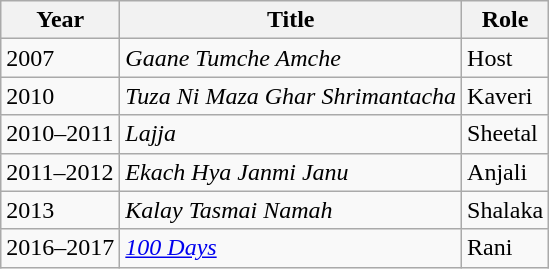<table class="wikitable">
<tr>
<th>Year</th>
<th>Title</th>
<th>Role</th>
</tr>
<tr>
<td>2007</td>
<td><em>Gaane Tumche Amche</em></td>
<td>Host</td>
</tr>
<tr>
<td>2010</td>
<td><em>Tuza Ni Maza Ghar Shrimantacha</em></td>
<td>Kaveri</td>
</tr>
<tr>
<td>2010–2011</td>
<td><em>Lajja</em></td>
<td>Sheetal</td>
</tr>
<tr>
<td>2011–2012</td>
<td><em>Ekach Hya Janmi Janu</em></td>
<td>Anjali</td>
</tr>
<tr>
<td>2013</td>
<td><em>Kalay Tasmai Namah</em></td>
<td>Shalaka</td>
</tr>
<tr>
<td>2016–2017</td>
<td><em><a href='#'>100 Days</a></em></td>
<td>Rani</td>
</tr>
</table>
